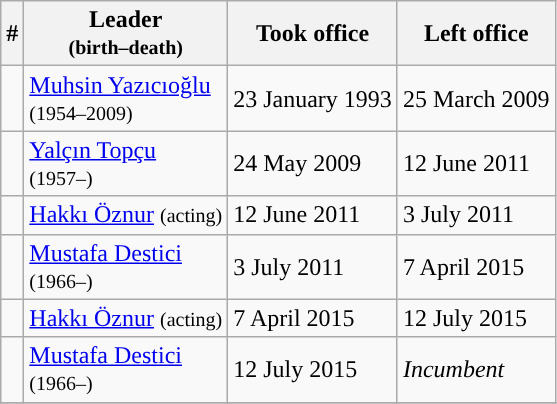<table class="wikitable">
<tr>
<th>#</th>
<th>Leader<br><small>(birth–death)</small></th>
<th>Took office</th>
<th>Left office</th>
</tr>
<tr>
<td style="background: "></td>
<td><a href='#'>Muhsin Yazıcıoğlu</a><br><small>(1954–2009)</small></td>
<td>23 January 1993</td>
<td>25 March 2009</td>
</tr>
<tr>
<td style="background: "></td>
<td><a href='#'>Yalçın Topçu</a><br><small>(1957–)</small></td>
<td>24 May 2009</td>
<td>12 June 2011</td>
</tr>
<tr>
<td style="background: "></td>
<td><a href='#'>Hakkı Öznur</a> <small>(acting)</small></td>
<td>12 June 2011</td>
<td>3 July 2011</td>
</tr>
<tr>
<td style="background: "></td>
<td><a href='#'>Mustafa Destici</a><br><small>(1966–)</small></td>
<td>3 July 2011</td>
<td>7 April 2015</td>
</tr>
<tr>
<td style="background: "></td>
<td><a href='#'>Hakkı Öznur</a> <small>(acting)</small></td>
<td>7 April 2015</td>
<td>12 July 2015</td>
</tr>
<tr>
<td style="background: "></td>
<td><a href='#'>Mustafa Destici</a><br><small>(1966–)</small></td>
<td>12 July 2015</td>
<td><em>Incumbent</em></td>
</tr>
<tr>
</tr>
</table>
